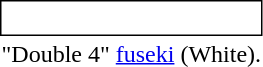<table style="margin:1em;">
<tr>
<td style="border: solid thin; padding: 2px;"><br></td>
</tr>
<tr>
<td style="text-align:center">"Double 4" <a href='#'>fuseki</a> (White).</td>
</tr>
</table>
